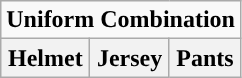<table class="wikitable">
<tr>
<td style="text-align:center" Colspan="3"><strong>Uniform Combination</strong></td>
</tr>
<tr style="text-align:center">
<th>Helmet</th>
<th>Jersey</th>
<th>Pants</th>
</tr>
</table>
